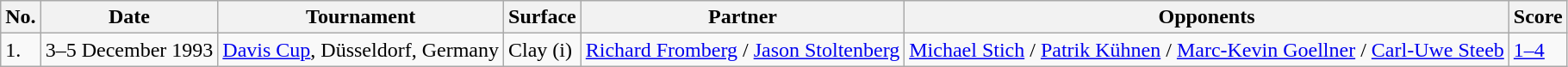<table class="sortable wikitable">
<tr>
<th>No.</th>
<th>Date</th>
<th>Tournament</th>
<th>Surface</th>
<th>Partner</th>
<th>Opponents</th>
<th>Score</th>
</tr>
<tr>
<td>1.</td>
<td>3–5 December 1993</td>
<td><a href='#'>Davis Cup</a>, Düsseldorf, Germany</td>
<td>Clay (i)</td>
<td> <a href='#'>Richard Fromberg</a> /  <a href='#'>Jason Stoltenberg</a></td>
<td> <a href='#'>Michael Stich</a> /  <a href='#'>Patrik Kühnen</a> /  <a href='#'>Marc-Kevin Goellner</a> /  <a href='#'>Carl-Uwe Steeb</a></td>
<td><a href='#'>1–4</a></td>
</tr>
</table>
